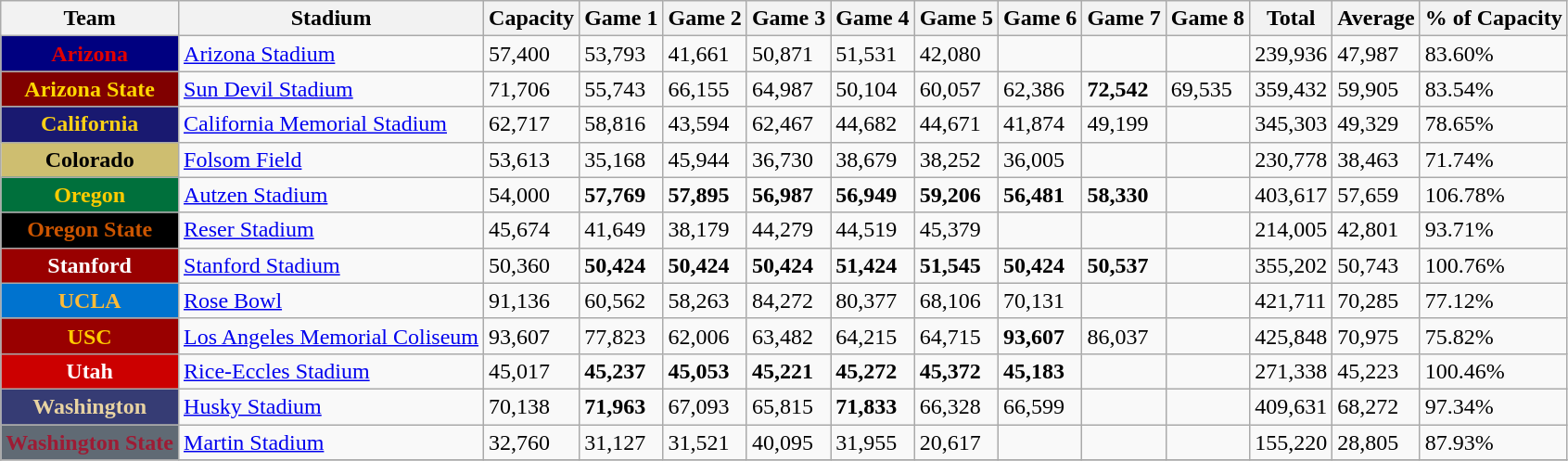<table class="wikitable sortable">
<tr>
<th>Team</th>
<th>Stadium</th>
<th>Capacity</th>
<th>Game 1</th>
<th>Game 2</th>
<th>Game 3</th>
<th>Game 4</th>
<th>Game 5</th>
<th>Game 6</th>
<th>Game 7</th>
<th>Game 8</th>
<th>Total</th>
<th>Average</th>
<th>% of Capacity</th>
</tr>
<tr>
<th style="background:#000080; color:#e00000;">Arizona</th>
<td><a href='#'>Arizona Stadium</a></td>
<td>57,400</td>
<td>53,793</td>
<td>41,661</td>
<td>50,871</td>
<td>51,531</td>
<td>42,080</td>
<td align=center></td>
<td align=center></td>
<td align=center></td>
<td>239,936</td>
<td>47,987</td>
<td>83.60%</td>
</tr>
<tr>
<th style="background:#800000; color:#FFD700;">Arizona State</th>
<td><a href='#'>Sun Devil Stadium</a></td>
<td>71,706</td>
<td>55,743</td>
<td>66,155</td>
<td>64,987</td>
<td>50,104</td>
<td>60,057</td>
<td>62,386</td>
<td><strong>72,542</strong></td>
<td>69,535 </td>
<td>359,432</td>
<td>59,905</td>
<td>83.54%</td>
</tr>
<tr>
<th style="background:#191970; color:#FCD116;">California</th>
<td><a href='#'>California Memorial Stadium</a></td>
<td>62,717</td>
<td>58,816</td>
<td>43,594</td>
<td>62,467</td>
<td>44,682</td>
<td>44,671</td>
<td>41,874</td>
<td>49,199</td>
<td align=center></td>
<td>345,303</td>
<td>49,329</td>
<td>78.65%</td>
</tr>
<tr>
<th style="background:#CEBE70; color:#000000;">Colorado</th>
<td><a href='#'>Folsom Field</a></td>
<td>53,613</td>
<td>35,168</td>
<td>45,944</td>
<td>36,730</td>
<td>38,679</td>
<td>38,252</td>
<td>36,005</td>
<td align=center></td>
<td align=center></td>
<td>230,778</td>
<td>38,463</td>
<td>71.74%</td>
</tr>
<tr>
<th style="background:#00703C; color:#FFCC00;">Oregon</th>
<td><a href='#'>Autzen Stadium</a></td>
<td>54,000</td>
<td><strong>57,769</strong></td>
<td><strong>57,895</strong></td>
<td><strong>56,987</strong></td>
<td><strong>56,949</strong></td>
<td><strong>59,206</strong></td>
<td><strong>56,481</strong></td>
<td><strong>58,330</strong></td>
<td align=center></td>
<td>403,617</td>
<td>57,659</td>
<td>106.78%</td>
</tr>
<tr>
<th style="background:#000000; color:#CC5500;">Oregon State</th>
<td><a href='#'>Reser Stadium</a></td>
<td>45,674</td>
<td>41,649</td>
<td>38,179</td>
<td>44,279</td>
<td>44,519</td>
<td>45,379</td>
<td align=center></td>
<td align=center></td>
<td align=center></td>
<td>214,005</td>
<td>42,801</td>
<td>93.71%</td>
</tr>
<tr>
<th style="background:#990000; color:#FFFFFF;">Stanford</th>
<td><a href='#'>Stanford Stadium</a></td>
<td>50,360</td>
<td><strong>50,424</strong></td>
<td><strong>50,424</strong></td>
<td><strong>50,424</strong></td>
<td><strong>51,424</strong></td>
<td><strong>51,545</strong></td>
<td><strong>50,424</strong></td>
<td><strong>50,537</strong></td>
<td align=center></td>
<td>355,202</td>
<td>50,743</td>
<td>100.76%</td>
</tr>
<tr>
<th style="background:#0073CF; color:#FEBB36;">UCLA</th>
<td><a href='#'>Rose Bowl</a></td>
<td>91,136</td>
<td>60,562</td>
<td>58,263</td>
<td>84,272</td>
<td>80,377</td>
<td>68,106</td>
<td>70,131</td>
<td align=center></td>
<td align=center></td>
<td>421,711</td>
<td>70,285</td>
<td>77.12%</td>
</tr>
<tr>
<th style="background:#990000; color:#FFCC00;">USC</th>
<td><a href='#'>Los Angeles Memorial Coliseum</a></td>
<td>93,607</td>
<td>77,823</td>
<td>62,006</td>
<td>63,482</td>
<td>64,215</td>
<td>64,715</td>
<td><strong>93,607</strong></td>
<td>86,037</td>
<td align=center></td>
<td>425,848</td>
<td>70,975</td>
<td>75.82%</td>
</tr>
<tr>
<th style="background:#CC0000; color:#FFFFFF;">Utah</th>
<td><a href='#'>Rice-Eccles Stadium</a></td>
<td>45,017</td>
<td><strong>45,237</strong></td>
<td><strong>45,053</strong></td>
<td><strong>45,221</strong></td>
<td><strong>45,272</strong></td>
<td><strong>45,372</strong></td>
<td><strong>45,183</strong></td>
<td align=center></td>
<td align=center></td>
<td>271,338</td>
<td>45,223</td>
<td>100.46%</td>
</tr>
<tr>
<th style="background:#363c74; color:#e8d3a2;">Washington</th>
<td><a href='#'>Husky Stadium</a></td>
<td>70,138</td>
<td><strong>71,963</strong></td>
<td>67,093</td>
<td>65,815</td>
<td><strong>71,833</strong></td>
<td>66,328</td>
<td>66,599</td>
<td align=center></td>
<td align=center></td>
<td>409,631</td>
<td>68,272</td>
<td>97.34%</td>
</tr>
<tr>
<th style="background:#606a74; color:#9e1b34;">Washington State</th>
<td><a href='#'>Martin Stadium</a></td>
<td>32,760</td>
<td>31,127</td>
<td>31,521</td>
<td>40,095 </td>
<td>31,955</td>
<td>20,617</td>
<td align=center></td>
<td align=center></td>
<td align=center></td>
<td>155,220</td>
<td>28,805</td>
<td>87.93%</td>
</tr>
<tr>
</tr>
</table>
